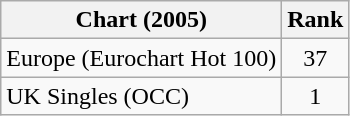<table class="wikitable plainrowheaders">
<tr>
<th>Chart (2005)</th>
<th>Rank</th>
</tr>
<tr>
<td>Europe (Eurochart Hot 100)</td>
<td style="text-align:center;">37</td>
</tr>
<tr>
<td>UK Singles (OCC)</td>
<td style="text-align:center;">1</td>
</tr>
</table>
